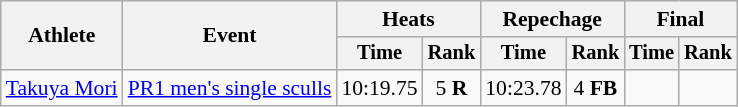<table class="wikitable" style="font-size:90%">
<tr>
<th rowspan=2>Athlete</th>
<th rowspan=2>Event</th>
<th colspan=2>Heats</th>
<th colspan=2>Repechage</th>
<th colspan=2>Final</th>
</tr>
<tr style="font-size:95%">
<th>Time</th>
<th>Rank</th>
<th>Time</th>
<th>Rank</th>
<th>Time</th>
<th>Rank</th>
</tr>
<tr align=center>
<td align=left><a href='#'>Takuya Mori</a></td>
<td align=left><a href='#'>PR1 men's single sculls</a></td>
<td>10:19.75</td>
<td>5 <strong>R</strong></td>
<td>10:23.78</td>
<td>4 <strong>FB</strong></td>
<td></td>
<td></td>
</tr>
</table>
